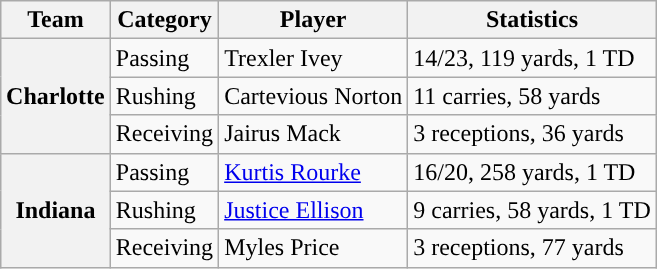<table class="wikitable" style="float:right">
<tr>
<th>Team</th>
<th>Category</th>
<th>Player</th>
<th>Statistics</th>
</tr>
<tr>
<th rowspan=3>Charlotte</th>
<td>Passing</td>
<td>Trexler Ivey</td>
<td>14/23, 119 yards, 1 TD</td>
</tr>
<tr>
<td>Rushing</td>
<td>Cartevious Norton</td>
<td>11 carries, 58 yards</td>
</tr>
<tr>
<td>Receiving</td>
<td>Jairus Mack</td>
<td>3 receptions, 36 yards</td>
</tr>
<tr>
<th rowspan=3>Indiana</th>
<td>Passing</td>
<td><a href='#'>Kurtis Rourke</a></td>
<td>16/20, 258 yards, 1 TD</td>
</tr>
<tr>
<td>Rushing</td>
<td><a href='#'>Justice Ellison</a></td>
<td>9 carries, 58 yards, 1 TD</td>
</tr>
<tr>
<td>Receiving</td>
<td>Myles Price</td>
<td>3 receptions, 77 yards</td>
</tr>
</table>
